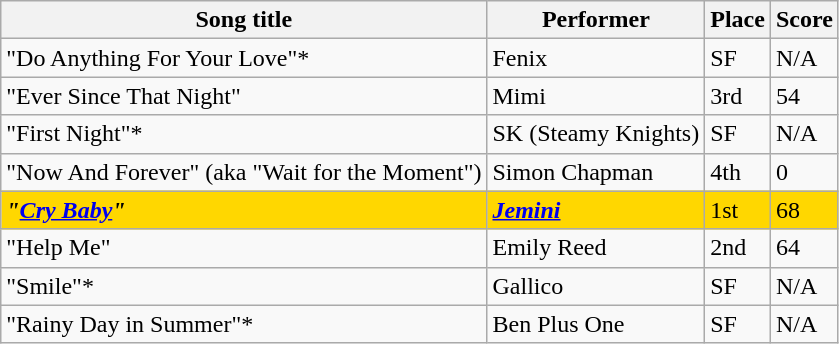<table class="sortable wikitable">
<tr>
<th>Song title</th>
<th>Performer</th>
<th>Place</th>
<th>Score</th>
</tr>
<tr>
<td>"Do Anything For Your Love"*</td>
<td>Fenix</td>
<td>SF</td>
<td>N/A</td>
</tr>
<tr>
<td>"Ever Since That Night"</td>
<td>Mimi</td>
<td>3rd</td>
<td>54</td>
</tr>
<tr>
<td>"First Night"*</td>
<td>SK (Steamy Knights)</td>
<td>SF</td>
<td>N/A</td>
</tr>
<tr>
<td>"Now And Forever" (aka "Wait for the Moment")</td>
<td>Simon Chapman</td>
<td>4th</td>
<td>0</td>
</tr>
<tr style="background:gold;">
<td><strong><em>"<a href='#'>Cry Baby</a>"</em></strong></td>
<td><strong><em><a href='#'>Jemini</a></em></strong></td>
<td>1st</td>
<td>68</td>
</tr>
<tr>
<td>"Help Me"</td>
<td>Emily Reed</td>
<td>2nd</td>
<td>64</td>
</tr>
<tr>
<td>"Smile"*</td>
<td>Gallico</td>
<td>SF</td>
<td>N/A</td>
</tr>
<tr>
<td>"Rainy Day in Summer"*</td>
<td>Ben Plus One</td>
<td>SF</td>
<td>N/A</td>
</tr>
</table>
